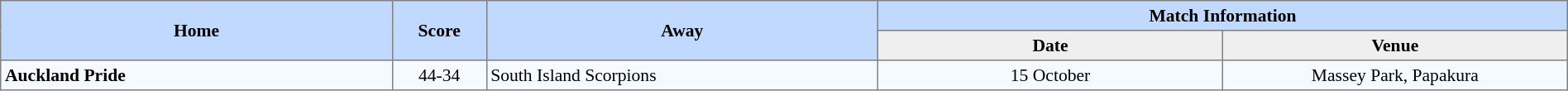<table border=1 style="border-collapse:collapse; font-size:90%; text-align:center;" cellpadding=3 cellspacing=0 width=100%>
<tr bgcolor=#C1D8FF>
<th rowspan=2 width=25%>Home</th>
<th rowspan=2 width=6%>Score</th>
<th rowspan=2 width=25%>Away</th>
<th colspan=6>Match Information</th>
</tr>
<tr bgcolor=#EFEFEF>
<th width=22%>Date</th>
<th width=22%>Venue</th>
</tr>
<tr bgcolor=#F5FAFF>
<td align=left><strong>Auckland Pride</strong></td>
<td>44-34</td>
<td align=left>South Island Scorpions</td>
<td>15 October</td>
<td>Massey Park, Papakura</td>
</tr>
</table>
